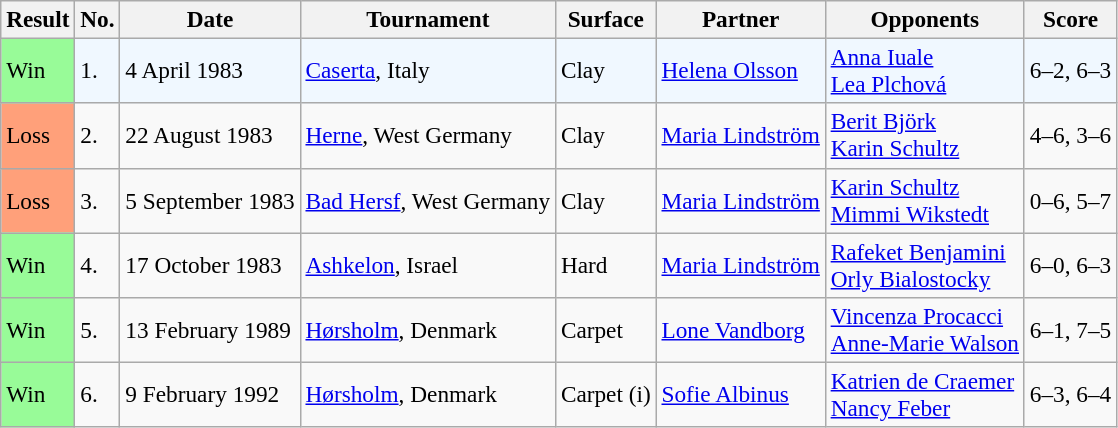<table class="sortable wikitable" style="font-size:97%">
<tr>
<th>Result</th>
<th>No.</th>
<th>Date</th>
<th>Tournament</th>
<th>Surface</th>
<th>Partner</th>
<th>Opponents</th>
<th>Score</th>
</tr>
<tr bgcolor=f0f8ff>
<td style="background:#98fb98;">Win</td>
<td>1.</td>
<td>4 April 1983</td>
<td><a href='#'>Caserta</a>, Italy</td>
<td>Clay</td>
<td> <a href='#'>Helena Olsson</a></td>
<td> <a href='#'>Anna Iuale</a> <br>  <a href='#'>Lea Plchová</a></td>
<td>6–2, 6–3</td>
</tr>
<tr>
<td style="background:#ffa07a;">Loss</td>
<td>2.</td>
<td>22 August 1983</td>
<td><a href='#'>Herne</a>, West Germany</td>
<td>Clay</td>
<td> <a href='#'>Maria Lindström</a></td>
<td> <a href='#'>Berit Björk</a> <br>  <a href='#'>Karin Schultz</a></td>
<td>4–6, 3–6</td>
</tr>
<tr>
<td style="background:#ffa07a;">Loss</td>
<td>3.</td>
<td>5 September 1983</td>
<td><a href='#'>Bad Hersf</a>, West Germany</td>
<td>Clay</td>
<td> <a href='#'>Maria Lindström</a></td>
<td> <a href='#'>Karin Schultz</a> <br>  <a href='#'>Mimmi Wikstedt</a></td>
<td>0–6, 5–7</td>
</tr>
<tr>
<td style="background:#98fb98;">Win</td>
<td>4.</td>
<td>17 October 1983</td>
<td><a href='#'>Ashkelon</a>, Israel</td>
<td>Hard</td>
<td> <a href='#'>Maria Lindström</a></td>
<td> <a href='#'>Rafeket Benjamini</a> <br>  <a href='#'>Orly Bialostocky</a></td>
<td>6–0, 6–3</td>
</tr>
<tr>
<td style="background:#98fb98;">Win</td>
<td>5.</td>
<td>13 February 1989</td>
<td><a href='#'>Hørsholm</a>, Denmark</td>
<td>Carpet</td>
<td> <a href='#'>Lone Vandborg</a></td>
<td> <a href='#'>Vincenza Procacci</a> <br>  <a href='#'>Anne-Marie Walson</a></td>
<td>6–1, 7–5</td>
</tr>
<tr>
<td style="background:#98fb98;">Win</td>
<td>6.</td>
<td>9 February 1992</td>
<td><a href='#'>Hørsholm</a>, Denmark</td>
<td>Carpet (i)</td>
<td> <a href='#'>Sofie Albinus</a></td>
<td> <a href='#'>Katrien de Craemer</a> <br>  <a href='#'>Nancy Feber</a></td>
<td>6–3, 6–4</td>
</tr>
</table>
